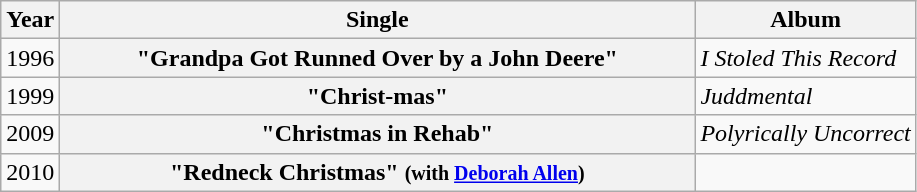<table class="wikitable plainrowheaders" style="text-align:center;">
<tr>
<th>Year</th>
<th style="width:26em;">Single</th>
<th>Album</th>
</tr>
<tr>
<td>1996</td>
<th scope="row">"Grandpa Got Runned Over by a John Deere"</th>
<td align="left"><em>I Stoled This Record</em></td>
</tr>
<tr>
<td>1999</td>
<th scope="row">"Christ-mas"</th>
<td align="left"><em>Juddmental</em></td>
</tr>
<tr>
<td>2009</td>
<th scope="row">"Christmas in Rehab"</th>
<td align="left"><em>Polyrically Uncorrect</em></td>
</tr>
<tr>
<td>2010</td>
<th scope="row">"Redneck Christmas" <small>(with <a href='#'>Deborah Allen</a>)</small></th>
<td></td>
</tr>
</table>
